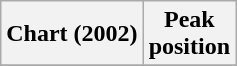<table class="wikitable plainrowheaders" style="text-align:center">
<tr>
<th scope="col">Chart (2002)</th>
<th scope="col">Peak<br>position</th>
</tr>
<tr>
</tr>
</table>
